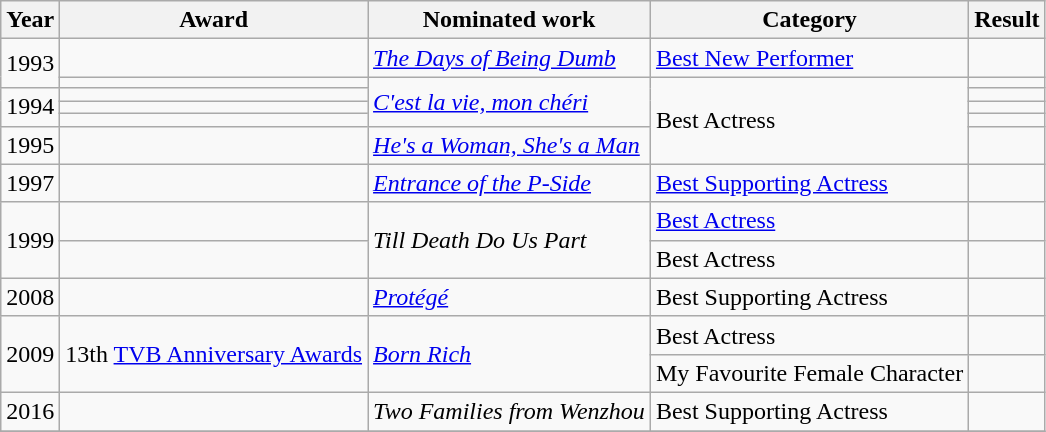<table class="wikitable">
<tr>
<th>Year</th>
<th>Award</th>
<th>Nominated work</th>
<th>Category</th>
<th>Result</th>
</tr>
<tr>
<td rowspan=2>1993</td>
<td></td>
<td><em><a href='#'>The Days of Being Dumb</a></em></td>
<td><a href='#'>Best New Performer</a></td>
<td></td>
</tr>
<tr>
<td></td>
<td rowspan=4><em><a href='#'>C'est la vie, mon chéri</a></em></td>
<td rowspan=5>Best Actress</td>
<td></td>
</tr>
<tr>
<td rowspan=3>1994</td>
<td></td>
<td></td>
</tr>
<tr>
<td></td>
<td></td>
</tr>
<tr>
<td></td>
<td></td>
</tr>
<tr>
<td>1995</td>
<td></td>
<td><em><a href='#'>He's a Woman, She's a Man</a></em></td>
<td></td>
</tr>
<tr>
<td>1997</td>
<td></td>
<td><em><a href='#'>Entrance of the P-Side</a></em></td>
<td><a href='#'>Best Supporting Actress</a></td>
<td></td>
</tr>
<tr>
<td rowspan=2>1999</td>
<td></td>
<td rowspan=2><em>Till Death Do Us Part</em></td>
<td><a href='#'>Best Actress</a></td>
<td></td>
</tr>
<tr>
<td></td>
<td>Best Actress</td>
<td></td>
</tr>
<tr>
<td>2008</td>
<td></td>
<td><em><a href='#'>Protégé</a></em></td>
<td>Best Supporting Actress</td>
<td></td>
</tr>
<tr>
<td rowspan=2>2009</td>
<td rowspan=2 style="text-align:center;">13th <a href='#'>TVB Anniversary Awards</a></td>
<td rowspan=2><em><a href='#'>Born Rich</a></em></td>
<td>Best Actress</td>
<td></td>
</tr>
<tr>
<td>My Favourite Female Character</td>
<td></td>
</tr>
<tr>
<td>2016</td>
<td></td>
<td><em>Two Families from Wenzhou</em></td>
<td>Best Supporting Actress</td>
<td></td>
</tr>
<tr>
</tr>
</table>
